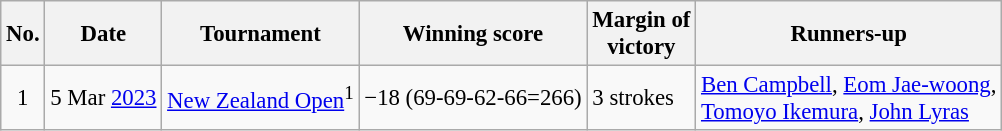<table class="wikitable" style="font-size:95%;">
<tr>
<th>No.</th>
<th>Date</th>
<th>Tournament</th>
<th>Winning score</th>
<th>Margin of<br>victory</th>
<th>Runners-up</th>
</tr>
<tr>
<td align=center>1</td>
<td align=right>5 Mar <a href='#'>2023</a></td>
<td><a href='#'>New Zealand Open</a><sup>1</sup></td>
<td>−18 (69-69-62-66=266)</td>
<td>3 strokes</td>
<td> <a href='#'>Ben Campbell</a>,  <a href='#'>Eom Jae-woong</a>,<br> <a href='#'>Tomoyo Ikemura</a>,  <a href='#'>John Lyras</a></td>
</tr>
</table>
